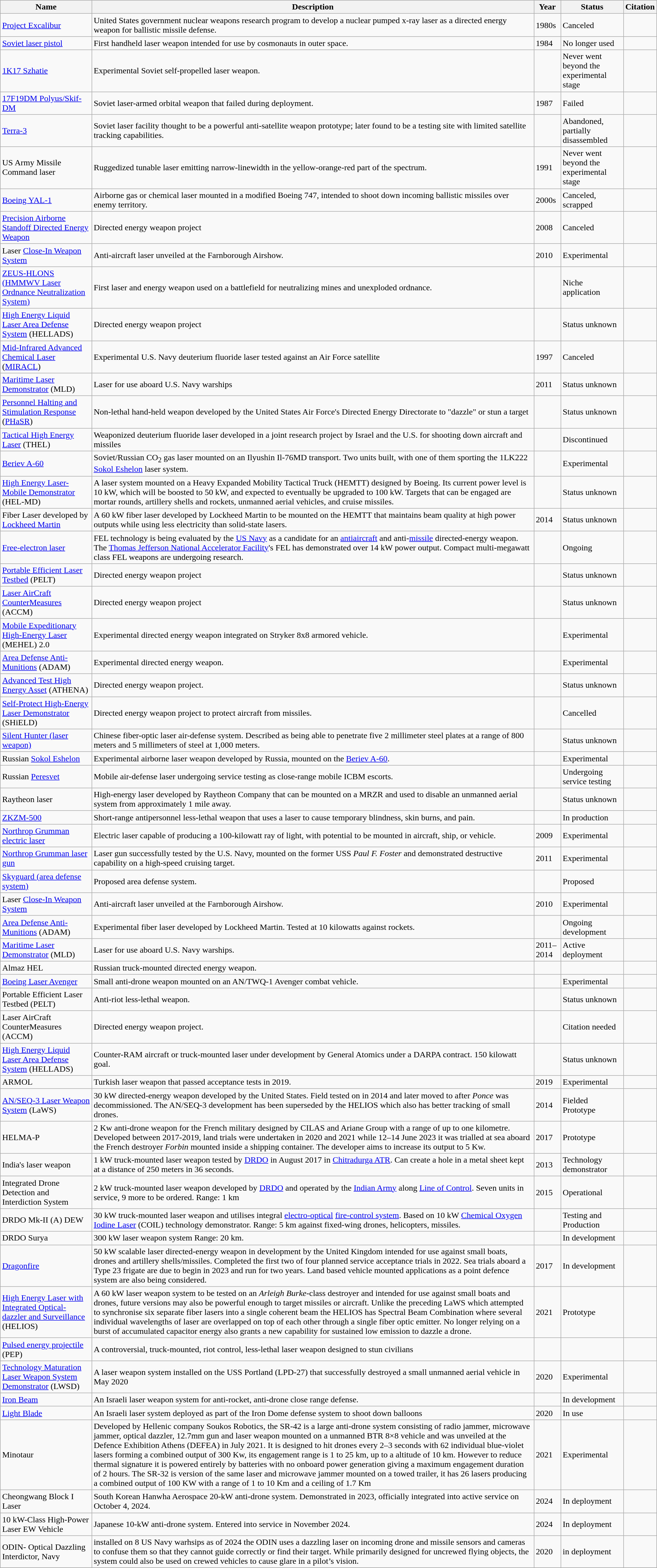<table class="wikitable">
<tr>
<th>Name</th>
<th>Description</th>
<th>Year</th>
<th>Status</th>
<th>Citation</th>
</tr>
<tr>
<td><a href='#'>Project Excalibur</a></td>
<td>United States government nuclear weapons research program to develop a nuclear pumped x-ray laser as a directed energy weapon for ballistic missile defense.</td>
<td>1980s</td>
<td>Canceled</td>
<td></td>
</tr>
<tr>
<td><a href='#'>Soviet laser pistol</a></td>
<td>First handheld laser weapon intended for use by cosmonauts in outer space.</td>
<td>1984</td>
<td>No longer used</td>
<td></td>
</tr>
<tr>
<td><a href='#'>1K17 Szhatie</a></td>
<td>Experimental Soviet self-propelled laser weapon.</td>
<td></td>
<td>Never went beyond the experimental stage</td>
<td></td>
</tr>
<tr>
<td><a href='#'>17F19DM Polyus/Skif-DM</a></td>
<td>Soviet laser-armed orbital weapon that failed during deployment.</td>
<td>1987</td>
<td>Failed</td>
<td></td>
</tr>
<tr>
<td><a href='#'>Terra-3</a></td>
<td>Soviet laser facility thought to be a powerful anti-satellite weapon prototype; later found to be a testing site with limited satellite tracking capabilities.</td>
<td></td>
<td>Abandoned, partially disassembled</td>
<td></td>
</tr>
<tr>
<td>US Army Missile Command laser</td>
<td>Ruggedized tunable laser emitting narrow-linewidth in the yellow-orange-red part of the spectrum.</td>
<td>1991</td>
<td>Never went beyond the experimental stage</td>
<td></td>
</tr>
<tr>
<td><a href='#'>Boeing YAL-1</a></td>
<td>Airborne gas or chemical laser mounted in a modified Boeing 747, intended to shoot down incoming ballistic missiles over enemy territory.</td>
<td>2000s</td>
<td>Canceled, scrapped</td>
<td></td>
</tr>
<tr>
<td><a href='#'>Precision Airborne Standoff Directed Energy Weapon</a></td>
<td>Directed energy weapon project</td>
<td>2008</td>
<td>Canceled</td>
<td></td>
</tr>
<tr>
<td>Laser <a href='#'>Close-In Weapon System</a></td>
<td>Anti-aircraft laser unveiled at the Farnborough Airshow.</td>
<td>2010</td>
<td>Experimental</td>
<td></td>
</tr>
<tr>
<td><a href='#'>ZEUS-HLONS (HMMWV Laser Ordnance Neutralization System)</a></td>
<td>First laser and energy weapon used on a battlefield for neutralizing mines and unexploded ordnance.</td>
<td></td>
<td>Niche application</td>
<td></td>
</tr>
<tr>
<td><a href='#'>High Energy Liquid Laser Area Defense System</a> (HELLADS)</td>
<td>Directed energy weapon project</td>
<td></td>
<td>Status unknown</td>
<td></td>
</tr>
<tr>
<td><a href='#'>Mid-Infrared Advanced Chemical Laser</a> (<a href='#'>MIRACL</a>)</td>
<td>Experimental U.S. Navy deuterium fluoride laser tested against an Air Force satellite</td>
<td>1997</td>
<td>Canceled</td>
<td></td>
</tr>
<tr>
<td><a href='#'>Maritime Laser Demonstrator</a> (MLD)</td>
<td>Laser for use aboard U.S. Navy warships</td>
<td>2011</td>
<td>Status unknown</td>
<td></td>
</tr>
<tr>
<td><a href='#'>Personnel Halting and Stimulation Response</a> (<a href='#'>PHaSR</a>)</td>
<td>Non-lethal hand-held weapon developed by the United States Air Force's Directed Energy Directorate to "dazzle" or stun a target</td>
<td></td>
<td>Status unknown</td>
<td></td>
</tr>
<tr>
<td><a href='#'>Tactical High Energy Laser</a> (THEL)</td>
<td>Weaponized deuterium fluoride laser developed in a joint research project by Israel and the U.S. for shooting down aircraft and missiles</td>
<td></td>
<td>Discontinued</td>
<td></td>
</tr>
<tr>
<td><a href='#'>Beriev A-60</a></td>
<td>Soviet/Russian CO<sub>2</sub> gas laser mounted on an Ilyushin Il-76MD transport. Two units built, with one of them sporting the 1LK222 <a href='#'>Sokol Eshelon</a> laser system.</td>
<td></td>
<td>Experimental</td>
<td></td>
</tr>
<tr>
<td><a href='#'>High Energy Laser-Mobile Demonstrator</a> (HEL-MD)</td>
<td>A laser system mounted on a Heavy Expanded Mobility Tactical Truck (HEMTT) designed by Boeing. Its current power level is 10 kW, which will be boosted to 50 kW, and expected to eventually be upgraded to 100 kW. Targets that can be engaged are mortar rounds, artillery shells and rockets, unmanned aerial vehicles, and cruise missiles.</td>
<td></td>
<td>Status unknown</td>
<td></td>
</tr>
<tr>
<td>Fiber Laser developed by <a href='#'>Lockheed Martin</a></td>
<td>A 60 kW fiber laser developed by Lockheed Martin to be mounted on the HEMTT that maintains beam quality at high power outputs while using less electricity than solid-state lasers.</td>
<td>2014</td>
<td>Status unknown</td>
<td></td>
</tr>
<tr>
<td><a href='#'>Free-electron laser</a></td>
<td>FEL technology is being evaluated by the <a href='#'>US Navy</a> as a candidate for an <a href='#'>antiaircraft</a> and anti-<a href='#'>missile</a> directed-energy weapon. The <a href='#'>Thomas Jefferson National Accelerator Facility</a>'s FEL has demonstrated over 14 kW power output. Compact multi-megawatt class FEL weapons are undergoing research.</td>
<td></td>
<td>Ongoing</td>
<td></td>
</tr>
<tr>
<td><a href='#'>Portable Efficient Laser Testbed</a> (PELT)</td>
<td>Directed energy weapon project</td>
<td></td>
<td>Status unknown</td>
<td></td>
</tr>
<tr>
<td><a href='#'>Laser AirCraft CounterMeasures</a> (ACCM)</td>
<td>Directed energy weapon project</td>
<td></td>
<td>Status unknown</td>
<td></td>
</tr>
<tr>
<td><a href='#'>Mobile Expeditionary High-Energy Laser</a> (MEHEL) 2.0</td>
<td>Experimental directed energy weapon integrated on Stryker 8x8 armored vehicle.</td>
<td></td>
<td>Experimental</td>
<td></td>
</tr>
<tr>
<td><a href='#'>Area Defense Anti-Munitions</a> (ADAM)</td>
<td>Experimental directed energy weapon.</td>
<td></td>
<td>Experimental</td>
<td></td>
</tr>
<tr>
<td><a href='#'>Advanced Test High Energy Asset</a> (ATHENA)</td>
<td>Directed energy weapon project.</td>
<td></td>
<td>Status unknown</td>
<td></td>
</tr>
<tr>
<td><a href='#'>Self-Protect High-Energy Laser Demonstrator</a> (SHiELD)</td>
<td>Directed energy weapon project to protect aircraft from missiles.</td>
<td></td>
<td>Cancelled</td>
<td></td>
</tr>
<tr>
<td><a href='#'>Silent Hunter (laser weapon)</a></td>
<td>Chinese fiber-optic laser air-defense system. Described as being able to penetrate five 2 millimeter steel plates at a range of 800 meters and 5 millimeters of steel at 1,000 meters.</td>
<td></td>
<td>Status unknown</td>
<td></td>
</tr>
<tr>
<td>Russian <a href='#'>Sokol Eshelon</a></td>
<td>Experimental airborne laser weapon developed by Russia, mounted on the <a href='#'>Beriev A-60</a>.</td>
<td></td>
<td>Experimental</td>
<td></td>
</tr>
<tr>
<td>Russian <a href='#'>Peresvet</a></td>
<td>Mobile air-defense laser undergoing service testing as close-range mobile ICBM escorts.</td>
<td></td>
<td>Undergoing service testing</td>
<td></td>
</tr>
<tr>
<td>Raytheon laser</td>
<td>High-energy laser developed by Raytheon Company that can be mounted on a MRZR and used to disable an unmanned aerial system from approximately 1 mile away.</td>
<td></td>
<td>Status unknown</td>
<td></td>
</tr>
<tr>
<td><a href='#'>ZKZM-500</a></td>
<td>Short-range antipersonnel less-lethal weapon that uses a laser to cause temporary blindness, skin burns, and pain.</td>
<td></td>
<td>In production</td>
<td></td>
</tr>
<tr>
<td><a href='#'>Northrop Grumman electric laser</a></td>
<td>Electric laser capable of producing a 100-kilowatt ray of light, with potential to be mounted in aircraft, ship, or vehicle.</td>
<td>2009</td>
<td>Experimental</td>
<td></td>
</tr>
<tr>
<td><a href='#'>Northrop Grumman laser gun</a></td>
<td>Laser gun successfully tested by the U.S. Navy, mounted on the former USS <em>Paul F. Foster</em> and demonstrated destructive capability on a high-speed cruising target.</td>
<td>2011</td>
<td>Experimental</td>
<td></td>
</tr>
<tr>
<td><a href='#'>Skyguard (area defense system)</a></td>
<td>Proposed area defense system.</td>
<td></td>
<td>Proposed</td>
<td></td>
</tr>
<tr>
<td>Laser <a href='#'>Close-In Weapon System</a></td>
<td>Anti-aircraft laser unveiled at the Farnborough Airshow.</td>
<td>2010</td>
<td>Experimental</td>
<td></td>
</tr>
<tr>
<td><a href='#'>Area Defense Anti-Munitions</a> (ADAM)</td>
<td>Experimental fiber laser developed by Lockheed Martin. Tested at 10 kilowatts against rockets.</td>
<td></td>
<td>Ongoing development</td>
<td></td>
</tr>
<tr>
<td><a href='#'>Maritime Laser Demonstrator</a> (MLD)</td>
<td>Laser for use aboard U.S. Navy warships.</td>
<td>2011–2014</td>
<td>Active deployment</td>
<td></td>
</tr>
<tr>
<td>Almaz HEL</td>
<td>Russian truck-mounted directed energy weapon.</td>
<td></td>
<td></td>
<td></td>
</tr>
<tr>
<td><a href='#'>Boeing Laser Avenger</a></td>
<td>Small anti-drone weapon mounted on an AN/TWQ-1 Avenger combat vehicle.</td>
<td></td>
<td>Experimental</td>
<td></td>
</tr>
<tr>
<td>Portable Efficient Laser Testbed (PELT)</td>
<td>Anti-riot less-lethal weapon.</td>
<td></td>
<td>Status unknown</td>
<td></td>
</tr>
<tr>
<td>Laser AirCraft CounterMeasures (ACCM)</td>
<td>Directed energy weapon project.</td>
<td></td>
<td>Citation needed</td>
<td></td>
</tr>
<tr>
<td><a href='#'>High Energy Liquid Laser Area Defense System</a> (HELLADS)</td>
<td>Counter-RAM aircraft or truck-mounted laser under development by General Atomics under a DARPA contract. 150 kilowatt goal.</td>
<td></td>
<td>Status unknown</td>
<td></td>
</tr>
<tr>
<td>ARMOL</td>
<td>Turkish laser weapon that passed acceptance tests in 2019.</td>
<td>2019</td>
<td>Experimental</td>
<td></td>
</tr>
<tr>
<td><a href='#'>AN/SEQ-3 Laser Weapon System</a> (LaWS)</td>
<td>30 kW directed-energy weapon developed by the United States. Field tested on  in 2014 and later moved to  after <em>Ponce</em> was decommissioned. The AN/SEQ-3 development has been superseded by the HELIOS which also has better tracking of small drones.</td>
<td>2014</td>
<td>Fielded Prototype</td>
<td></td>
</tr>
<tr>
<td>HELMA-P</td>
<td>2 Kw anti-drone weapon for the French military designed by CILAS and Ariane Group with a range of up to one kilometre. Developed between 2017-2019, land trials were undertaken in 2020 and 2021 while 12–14 June 2023 it was trialled at sea aboard the French destroyer <em>Forbin</em> mounted inside a shipping container. The developer aims to increase its output to 5 Kw.</td>
<td>2017</td>
<td>Prototype</td>
<td></td>
</tr>
<tr>
<td>India's laser weapon</td>
<td>1 kW truck-mounted laser weapon tested by <a href='#'>DRDO</a> in August 2017 in <a href='#'>Chitradurga ATR</a>. Can create a hole in a metal sheet kept at a distance of 250 meters in 36 seconds.</td>
<td>2013</td>
<td>Technology demonstrator</td>
<td></td>
</tr>
<tr>
<td>Integrated Drone Detection and Interdiction System</td>
<td>2 kW truck-mounted laser weapon developed by <a href='#'>DRDO</a> and operated by the <a href='#'>Indian Army</a> along <a href='#'>Line of Control</a>. Seven units in service, 9 more to be ordered. Range: 1 km</td>
<td>2015</td>
<td>Operational</td>
<td></td>
</tr>
<tr>
<td>DRDO Mk-II (A) DEW</td>
<td>30 kW truck-mounted laser weapon and utilises integral <a href='#'>electro-optical</a> <a href='#'>fire-control system</a>. Based on 10 kW <a href='#'>Chemical Oxygen Iodine Laser</a> (COIL) technology demonstrator. Range: 5 km against fixed-wing drones, helicopters, missiles.</td>
<td></td>
<td>Testing and Production</td>
<td></td>
</tr>
<tr>
<td>DRDO Surya</td>
<td>300 kW laser weapon system Range: 20 km.</td>
<td></td>
<td>In development</td>
<td></td>
</tr>
<tr>
<td><a href='#'>Dragonfire</a></td>
<td>50 kW scalable laser directed-energy weapon in development by the United Kingdom intended for use against small boats, drones and artillery shells/missiles. Completed the first two of four planned service acceptance trials in 2022. Sea trials aboard a Type 23 frigate are due to begin in 2023 and run for two years. Land based vehicle mounted applications as a point defence system are also being considered.</td>
<td>2017</td>
<td>In development</td>
<td></td>
</tr>
<tr>
<td><a href='#'>High Energy Laser with Integrated Optical-dazzler and Surveillance</a> (HELIOS)</td>
<td>A 60 kW laser weapon system to be tested on an <em>Arleigh Burke</em>-class destroyer and intended for use against small boats and drones, future versions may also be powerful enough to target missiles or aircraft. Unlike the preceding LaWS which attempted to synchronise six separate fiber lasers into a single coherent beam the HELIOS has Spectral Beam Combination where several individual wavelengths of laser are overlapped on top of each other through a single fiber optic emitter. No longer relying on a burst of accumulated capacitor energy also grants a new capability for sustained low emission to dazzle a drone.</td>
<td>2021</td>
<td>Prototype</td>
<td></td>
</tr>
<tr>
<td><a href='#'>Pulsed energy projectile</a> (PEP)</td>
<td>A controversial, truck-mounted, riot control, less-lethal laser weapon designed to stun civilians</td>
<td></td>
<td></td>
<td></td>
</tr>
<tr>
<td><a href='#'>Technology Maturation Laser Weapon System Demonstrator</a> (LWSD)</td>
<td>A laser weapon system installed on the USS Portland (LPD-27) that successfully destroyed a small unmanned aerial vehicle in May 2020</td>
<td>2020</td>
<td>Experimental</td>
<td></td>
</tr>
<tr>
<td><a href='#'>Iron Beam</a></td>
<td>An Israeli laser weapon system for anti-rocket, anti-drone close range defense.</td>
<td></td>
<td>In development</td>
<td></td>
</tr>
<tr>
<td><a href='#'>Light Blade</a></td>
<td>An Israeli laser system deployed as part of the Iron Dome defense system to shoot down balloons</td>
<td>2020</td>
<td>In use</td>
<td></td>
</tr>
<tr>
<td>Minotaur</td>
<td>Developed by Hellenic company Soukos Robotics, the SR-42 is a large anti-drone system consisting of radio jammer, microwave jammer, optical dazzler, 12.7mm gun and laser weapon mounted on a unmanned BTR 8×8 vehicle and was unveiled at the Defence Exhibition Athens (DEFEA) in July 2021. It is designed to hit drones every 2–3 seconds with 62 individual blue-violet lasers forming a combined output of 300 Kw, its engagement range is 1 to 25 km, up to a altitude of 10 km. However to reduce thermal signature it is powered entirely by batteries with no onboard power generation giving a maximum engagement duration of 2 hours. The SR-32 is version of the same laser and microwave jammer mounted on a towed trailer, it has 26 lasers producing a combined output of 100 KW with a range of 1 to 10 Km and a ceiling of 1.7 Km</td>
<td>2021</td>
<td>Experimental</td>
<td></td>
</tr>
<tr>
<td>Cheongwang Block I Laser</td>
<td>South Korean Hanwha Aerospace 20-kW anti-drone system. Demonstrated in 2023, officially integrated into active service on October 4, 2024.</td>
<td>2024</td>
<td>In deployment</td>
<td></td>
</tr>
<tr>
<td>10 kW-Class High-Power Laser EW Vehicle</td>
<td>Japanese 10-kW anti-drone system. Entered into service in November 2024.</td>
<td>2024</td>
<td>In deployment</td>
<td></td>
</tr>
<tr>
<td>ODIN- Optical Dazzling Interdictor, Navy</td>
<td>installed on 8 US Navy warhsips as of 2024 the ODIN uses a dazzling laser on incoming drone and missile sensors and cameras to confuse them so that they cannot guide correctly or find their target. While primarily designed for uncrewed flying objects, the system could also be used on crewed vehicles to cause glare in a pilot’s vision.</td>
<td>2020</td>
<td>in deployment</td>
<td></td>
</tr>
<tr>
</tr>
</table>
